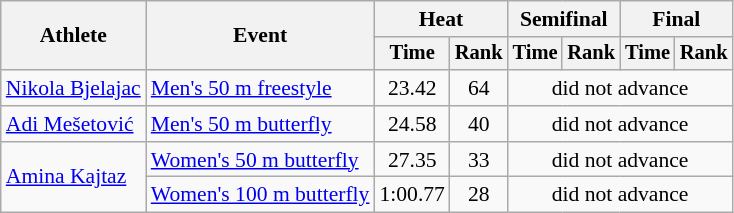<table class=wikitable style="font-size:90%">
<tr>
<th rowspan="2">Athlete</th>
<th rowspan="2">Event</th>
<th colspan="2">Heat</th>
<th colspan="2">Semifinal</th>
<th colspan="2">Final</th>
</tr>
<tr style="font-size:95%">
<th>Time</th>
<th>Rank</th>
<th>Time</th>
<th>Rank</th>
<th>Time</th>
<th>Rank</th>
</tr>
<tr align=center>
<td align=left><a href='#'>Nikola Bjelajac</a></td>
<td align=left><a href='#'>Men's 50 m freestyle</a></td>
<td>23.42</td>
<td>64</td>
<td colspan=4>did not advance</td>
</tr>
<tr align=center>
<td align=left><a href='#'>Adi Mešetović</a></td>
<td align=left><a href='#'>Men's 50 m butterfly</a></td>
<td>24.58</td>
<td>40</td>
<td colspan=4>did not advance</td>
</tr>
<tr align=center>
<td align=left rowspan=2><a href='#'>Amina Kajtaz</a></td>
<td align=left><a href='#'>Women's 50 m butterfly</a></td>
<td>27.35</td>
<td>33</td>
<td colspan=4>did not advance</td>
</tr>
<tr align=center>
<td align=left><a href='#'>Women's 100 m butterfly</a></td>
<td>1:00.77</td>
<td>28</td>
<td colspan=4>did not advance</td>
</tr>
</table>
